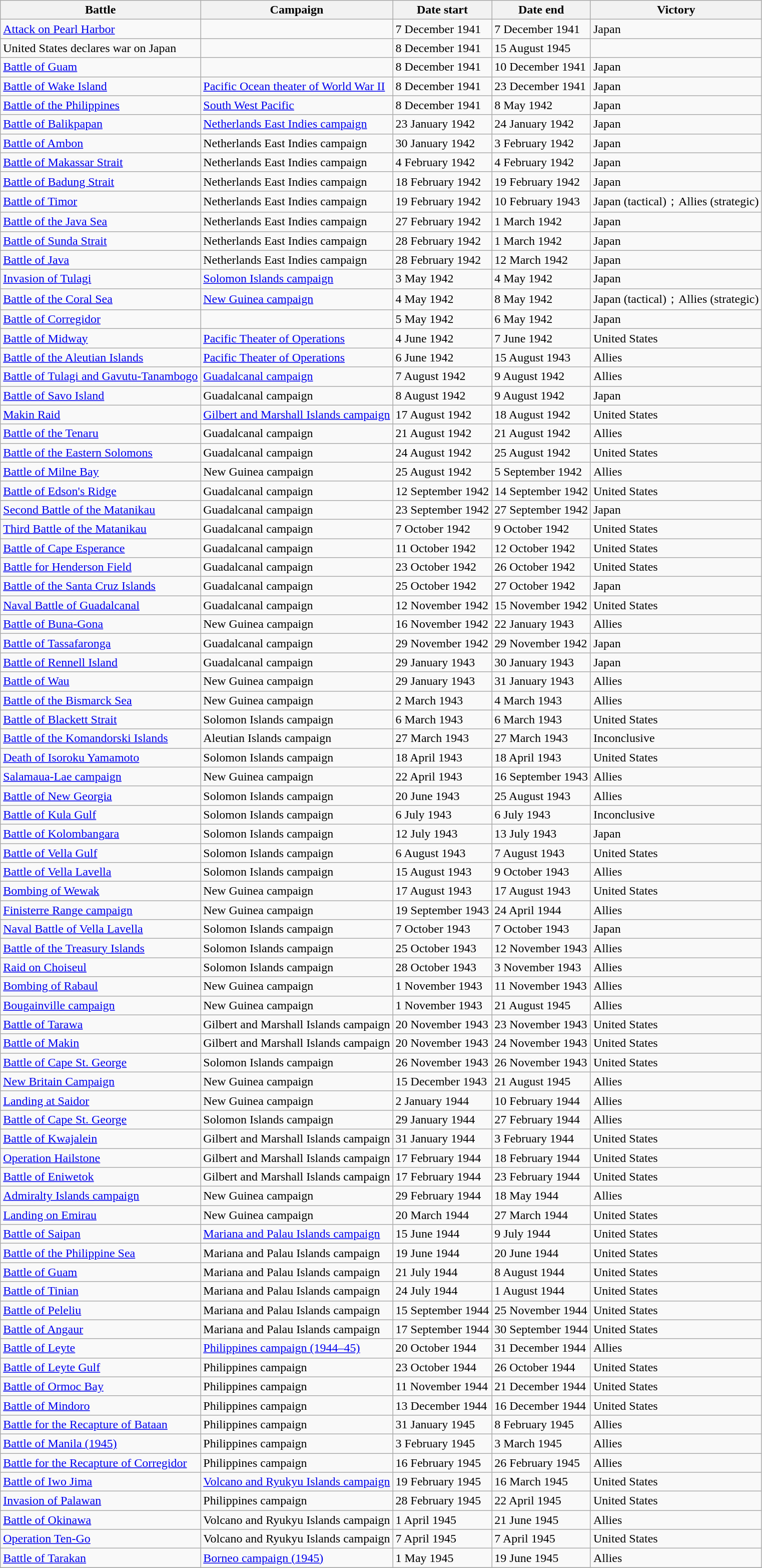<table class="wikitable">
<tr>
<th>Battle</th>
<th>Campaign</th>
<th>Date start</th>
<th>Date end</th>
<th>Victory</th>
</tr>
<tr>
<td><a href='#'>Attack on Pearl Harbor</a></td>
<td></td>
<td>7 December 1941</td>
<td>7 December 1941</td>
<td>Japan</td>
</tr>
<tr>
<td>United States declares war on Japan</td>
<td></td>
<td>8 December 1941</td>
<td>15 August 1945</td>
<td></td>
</tr>
<tr>
<td><a href='#'>Battle of Guam</a></td>
<td></td>
<td>8 December 1941</td>
<td>10 December 1941</td>
<td>Japan</td>
</tr>
<tr>
<td><a href='#'>Battle of Wake Island</a></td>
<td><a href='#'>Pacific Ocean theater of World War II</a></td>
<td>8 December 1941</td>
<td>23 December 1941</td>
<td>Japan</td>
</tr>
<tr>
<td><a href='#'>Battle of the Philippines</a></td>
<td><a href='#'>South West Pacific</a></td>
<td>8 December 1941</td>
<td>8 May 1942</td>
<td>Japan</td>
</tr>
<tr>
<td><a href='#'>Battle of Balikpapan</a></td>
<td><a href='#'>Netherlands East Indies campaign</a></td>
<td>23 January 1942</td>
<td>24 January 1942</td>
<td>Japan</td>
</tr>
<tr>
<td><a href='#'>Battle of Ambon</a></td>
<td>Netherlands East Indies campaign</td>
<td>30 January 1942</td>
<td>3 February 1942</td>
<td>Japan</td>
</tr>
<tr>
<td><a href='#'>Battle of Makassar Strait</a></td>
<td>Netherlands East Indies campaign</td>
<td>4 February 1942</td>
<td>4 February 1942</td>
<td>Japan</td>
</tr>
<tr>
<td><a href='#'>Battle of Badung Strait</a></td>
<td>Netherlands East Indies campaign</td>
<td>18 February 1942</td>
<td>19 February 1942</td>
<td>Japan</td>
</tr>
<tr>
<td><a href='#'>Battle of Timor</a></td>
<td>Netherlands East Indies campaign</td>
<td>19 February 1942</td>
<td>10 February 1943</td>
<td>Japan (tactical)；Allies (strategic)</td>
</tr>
<tr>
<td><a href='#'>Battle of the Java Sea</a></td>
<td>Netherlands East Indies campaign</td>
<td>27 February 1942</td>
<td>1 March 1942</td>
<td>Japan</td>
</tr>
<tr>
<td><a href='#'>Battle of Sunda Strait</a></td>
<td>Netherlands East Indies campaign</td>
<td>28 February 1942</td>
<td>1 March 1942</td>
<td>Japan</td>
</tr>
<tr>
<td><a href='#'>Battle of Java</a></td>
<td>Netherlands East Indies campaign</td>
<td>28 February 1942</td>
<td>12 March 1942</td>
<td>Japan</td>
</tr>
<tr>
<td><a href='#'>Invasion of Tulagi</a></td>
<td><a href='#'>Solomon Islands campaign</a></td>
<td>3 May 1942</td>
<td>4 May 1942</td>
<td>Japan</td>
</tr>
<tr>
<td><a href='#'>Battle of the Coral Sea</a></td>
<td><a href='#'>New Guinea campaign</a></td>
<td>4 May 1942</td>
<td>8 May 1942</td>
<td>Japan (tactical)；Allies (strategic)</td>
</tr>
<tr>
<td><a href='#'>Battle of Corregidor</a></td>
<td></td>
<td>5 May 1942</td>
<td>6 May 1942</td>
<td>Japan</td>
</tr>
<tr>
<td><a href='#'>Battle of Midway</a></td>
<td><a href='#'>Pacific Theater of Operations</a></td>
<td>4 June 1942</td>
<td>7 June 1942</td>
<td>United States</td>
</tr>
<tr>
<td><a href='#'>Battle of the Aleutian Islands</a></td>
<td><a href='#'>Pacific Theater of Operations</a></td>
<td>6 June 1942</td>
<td>15 August 1943</td>
<td>Allies</td>
</tr>
<tr>
<td><a href='#'>Battle of Tulagi and Gavutu-Tanambogo</a></td>
<td><a href='#'>Guadalcanal campaign</a></td>
<td>7 August 1942</td>
<td>9 August 1942</td>
<td>Allies</td>
</tr>
<tr>
<td><a href='#'>Battle of Savo Island</a></td>
<td>Guadalcanal campaign</td>
<td>8 August 1942</td>
<td>9 August 1942</td>
<td>Japan</td>
</tr>
<tr>
<td><a href='#'>Makin Raid</a></td>
<td><a href='#'>Gilbert and Marshall Islands campaign</a></td>
<td>17 August 1942</td>
<td>18 August 1942</td>
<td>United States</td>
</tr>
<tr>
<td><a href='#'>Battle of the Tenaru</a></td>
<td>Guadalcanal campaign</td>
<td>21 August 1942</td>
<td>21 August 1942</td>
<td>Allies</td>
</tr>
<tr>
<td><a href='#'>Battle of the Eastern Solomons</a></td>
<td>Guadalcanal campaign</td>
<td>24 August 1942</td>
<td>25 August 1942</td>
<td>United States</td>
</tr>
<tr>
<td><a href='#'>Battle of Milne Bay</a></td>
<td>New Guinea campaign</td>
<td>25 August 1942</td>
<td>5 September 1942</td>
<td>Allies</td>
</tr>
<tr>
<td><a href='#'>Battle of Edson's Ridge</a></td>
<td>Guadalcanal campaign</td>
<td>12 September 1942</td>
<td>14 September 1942</td>
<td>United States</td>
</tr>
<tr>
<td><a href='#'>Second Battle of the Matanikau</a></td>
<td>Guadalcanal campaign</td>
<td>23 September 1942</td>
<td>27 September 1942</td>
<td>Japan</td>
</tr>
<tr>
<td><a href='#'>Third Battle of the Matanikau</a></td>
<td>Guadalcanal campaign</td>
<td>7 October 1942</td>
<td>9 October 1942</td>
<td>United States</td>
</tr>
<tr>
<td><a href='#'>Battle of Cape Esperance</a></td>
<td>Guadalcanal campaign</td>
<td>11 October 1942</td>
<td>12 October 1942</td>
<td>United States</td>
</tr>
<tr>
<td><a href='#'>Battle for Henderson Field</a></td>
<td>Guadalcanal campaign</td>
<td>23 October 1942</td>
<td>26 October 1942</td>
<td>United States</td>
</tr>
<tr>
<td><a href='#'>Battle of the Santa Cruz Islands</a></td>
<td>Guadalcanal campaign</td>
<td>25 October 1942</td>
<td>27 October 1942</td>
<td>Japan</td>
</tr>
<tr>
<td><a href='#'>Naval Battle of Guadalcanal</a></td>
<td>Guadalcanal campaign</td>
<td>12 November 1942</td>
<td>15 November 1942</td>
<td>United States</td>
</tr>
<tr>
<td><a href='#'>Battle of Buna-Gona</a></td>
<td>New Guinea campaign</td>
<td>16 November 1942</td>
<td>22 January 1943</td>
<td>Allies</td>
</tr>
<tr>
<td><a href='#'>Battle of Tassafaronga</a></td>
<td>Guadalcanal campaign</td>
<td>29 November 1942</td>
<td>29 November 1942</td>
<td>Japan</td>
</tr>
<tr>
<td><a href='#'>Battle of Rennell Island</a></td>
<td>Guadalcanal campaign</td>
<td>29 January 1943</td>
<td>30 January 1943</td>
<td>Japan</td>
</tr>
<tr>
<td><a href='#'>Battle of Wau</a></td>
<td>New Guinea campaign</td>
<td>29 January 1943</td>
<td>31 January 1943</td>
<td>Allies</td>
</tr>
<tr>
<td><a href='#'>Battle of the Bismarck Sea</a></td>
<td>New Guinea campaign</td>
<td>2 March 1943</td>
<td>4 March 1943</td>
<td>Allies</td>
</tr>
<tr>
<td><a href='#'>Battle of Blackett Strait</a></td>
<td>Solomon Islands campaign</td>
<td>6 March 1943</td>
<td>6 March 1943</td>
<td>United States</td>
</tr>
<tr>
<td><a href='#'>Battle of the Komandorski Islands</a></td>
<td>Aleutian Islands campaign</td>
<td>27 March 1943</td>
<td>27 March 1943</td>
<td>Inconclusive</td>
</tr>
<tr>
<td><a href='#'>Death of Isoroku Yamamoto</a></td>
<td>Solomon Islands campaign</td>
<td>18 April 1943</td>
<td>18 April 1943</td>
<td>United States</td>
</tr>
<tr>
<td><a href='#'>Salamaua-Lae campaign</a></td>
<td>New Guinea campaign</td>
<td>22 April 1943</td>
<td>16 September 1943</td>
<td>Allies</td>
</tr>
<tr>
<td><a href='#'>Battle of New Georgia</a></td>
<td>Solomon Islands campaign</td>
<td>20 June 1943</td>
<td>25 August 1943</td>
<td>Allies</td>
</tr>
<tr>
<td><a href='#'>Battle of Kula Gulf</a></td>
<td>Solomon Islands campaign</td>
<td>6 July 1943</td>
<td>6 July 1943</td>
<td>Inconclusive</td>
</tr>
<tr>
<td><a href='#'>Battle of Kolombangara</a></td>
<td>Solomon Islands campaign</td>
<td>12 July 1943</td>
<td>13 July 1943</td>
<td>Japan</td>
</tr>
<tr>
<td><a href='#'>Battle of Vella Gulf</a></td>
<td>Solomon Islands campaign</td>
<td>6 August 1943</td>
<td>7 August 1943</td>
<td>United States</td>
</tr>
<tr>
<td><a href='#'>Battle of Vella Lavella</a></td>
<td>Solomon Islands campaign</td>
<td>15 August 1943</td>
<td>9 October 1943</td>
<td>Allies</td>
</tr>
<tr>
<td><a href='#'>Bombing of Wewak</a></td>
<td>New Guinea campaign</td>
<td>17 August 1943</td>
<td>17 August 1943</td>
<td>United States</td>
</tr>
<tr>
<td><a href='#'>Finisterre Range campaign</a></td>
<td>New Guinea campaign</td>
<td>19 September 1943</td>
<td>24 April 1944</td>
<td>Allies</td>
</tr>
<tr>
<td><a href='#'>Naval Battle of Vella Lavella</a></td>
<td>Solomon Islands campaign</td>
<td>7 October 1943</td>
<td>7 October 1943</td>
<td>Japan</td>
</tr>
<tr>
<td><a href='#'>Battle of the Treasury Islands</a></td>
<td>Solomon Islands campaign</td>
<td>25 October 1943</td>
<td>12 November 1943</td>
<td>Allies</td>
</tr>
<tr>
<td><a href='#'>Raid on Choiseul</a></td>
<td>Solomon Islands campaign</td>
<td>28 October 1943</td>
<td>3 November 1943</td>
<td>Allies</td>
</tr>
<tr>
<td><a href='#'>Bombing of Rabaul</a></td>
<td>New Guinea campaign</td>
<td>1 November 1943</td>
<td>11 November 1943</td>
<td>Allies</td>
</tr>
<tr>
<td><a href='#'>Bougainville campaign</a></td>
<td>New Guinea campaign</td>
<td>1 November 1943</td>
<td>21 August 1945</td>
<td>Allies</td>
</tr>
<tr>
<td><a href='#'>Battle of Tarawa</a></td>
<td>Gilbert and Marshall Islands campaign</td>
<td>20 November 1943</td>
<td>23 November 1943</td>
<td>United States</td>
</tr>
<tr>
<td><a href='#'>Battle of Makin</a></td>
<td>Gilbert and Marshall Islands campaign</td>
<td>20 November 1943</td>
<td>24 November 1943</td>
<td>United States</td>
</tr>
<tr>
<td><a href='#'>Battle of Cape St. George</a></td>
<td>Solomon Islands campaign</td>
<td>26 November 1943</td>
<td>26 November 1943</td>
<td>United States</td>
</tr>
<tr>
<td><a href='#'>New Britain Campaign</a></td>
<td>New Guinea campaign</td>
<td>15 December 1943</td>
<td>21 August 1945</td>
<td>Allies</td>
</tr>
<tr>
<td><a href='#'>Landing at Saidor</a></td>
<td>New Guinea campaign</td>
<td>2 January 1944</td>
<td>10 February 1944</td>
<td>Allies</td>
</tr>
<tr>
<td><a href='#'>Battle of Cape St. George</a></td>
<td>Solomon Islands campaign</td>
<td>29 January 1944</td>
<td>27 February 1944</td>
<td>Allies</td>
</tr>
<tr>
<td><a href='#'>Battle of Kwajalein</a></td>
<td>Gilbert and Marshall Islands campaign</td>
<td>31 January 1944</td>
<td>3 February 1944</td>
<td>United States</td>
</tr>
<tr>
<td><a href='#'>Operation Hailstone</a></td>
<td>Gilbert and Marshall Islands campaign</td>
<td>17 February 1944</td>
<td>18 February 1944</td>
<td>United States</td>
</tr>
<tr>
<td><a href='#'>Battle of Eniwetok</a></td>
<td>Gilbert and Marshall Islands campaign</td>
<td>17 February 1944</td>
<td>23 February 1944</td>
<td>United States</td>
</tr>
<tr>
<td><a href='#'>Admiralty Islands campaign</a></td>
<td>New Guinea campaign</td>
<td>29 February 1944</td>
<td>18 May 1944</td>
<td>Allies</td>
</tr>
<tr>
<td><a href='#'>Landing on Emirau</a></td>
<td>New Guinea campaign</td>
<td>20 March 1944</td>
<td>27 March 1944</td>
<td>United States</td>
</tr>
<tr>
<td><a href='#'>Battle of Saipan</a></td>
<td><a href='#'>Mariana and Palau Islands campaign</a></td>
<td>15 June 1944</td>
<td>9 July 1944</td>
<td>United States</td>
</tr>
<tr>
<td><a href='#'>Battle of the Philippine Sea</a></td>
<td>Mariana and Palau Islands campaign</td>
<td>19 June 1944</td>
<td>20 June 1944</td>
<td>United States</td>
</tr>
<tr>
<td><a href='#'>Battle of Guam</a></td>
<td>Mariana and Palau Islands campaign</td>
<td>21 July 1944</td>
<td>8 August 1944</td>
<td>United States</td>
</tr>
<tr>
<td><a href='#'>Battle of Tinian</a></td>
<td>Mariana and Palau Islands campaign</td>
<td>24 July 1944</td>
<td>1 August 1944</td>
<td>United States</td>
</tr>
<tr>
<td><a href='#'>Battle of Peleliu</a></td>
<td>Mariana and Palau Islands campaign</td>
<td>15 September 1944</td>
<td>25 November 1944</td>
<td>United States</td>
</tr>
<tr>
<td><a href='#'>Battle of Angaur</a></td>
<td>Mariana and Palau Islands campaign</td>
<td>17 September 1944</td>
<td>30 September 1944</td>
<td>United States</td>
</tr>
<tr>
<td><a href='#'>Battle of Leyte</a></td>
<td><a href='#'>Philippines campaign (1944–45)</a></td>
<td>20 October 1944</td>
<td>31 December 1944</td>
<td>Allies</td>
</tr>
<tr>
<td><a href='#'>Battle of Leyte Gulf</a></td>
<td>Philippines campaign</td>
<td>23 October 1944</td>
<td>26 October 1944</td>
<td>United States</td>
</tr>
<tr>
<td><a href='#'>Battle of Ormoc Bay</a></td>
<td>Philippines campaign</td>
<td>11 November 1944</td>
<td>21 December 1944</td>
<td>United States</td>
</tr>
<tr>
<td><a href='#'>Battle of Mindoro</a></td>
<td>Philippines campaign</td>
<td>13 December 1944</td>
<td>16 December 1944</td>
<td>United States</td>
</tr>
<tr>
<td><a href='#'>Battle for the Recapture of Bataan</a></td>
<td>Philippines campaign</td>
<td>31 January 1945</td>
<td>8 February 1945</td>
<td>Allies</td>
</tr>
<tr>
<td><a href='#'>Battle of Manila (1945)</a></td>
<td>Philippines campaign</td>
<td>3 February 1945</td>
<td>3 March 1945</td>
<td>Allies</td>
</tr>
<tr>
<td><a href='#'>Battle for the Recapture of Corregidor</a></td>
<td>Philippines campaign</td>
<td>16 February 1945</td>
<td>26 February 1945</td>
<td>Allies</td>
</tr>
<tr>
<td><a href='#'>Battle of Iwo Jima</a></td>
<td><a href='#'>Volcano and Ryukyu Islands campaign</a></td>
<td>19 February 1945</td>
<td>16 March 1945</td>
<td>United States</td>
</tr>
<tr>
<td><a href='#'>Invasion of Palawan</a></td>
<td>Philippines campaign</td>
<td>28 February 1945</td>
<td>22 April 1945</td>
<td>United States</td>
</tr>
<tr>
<td><a href='#'>Battle of Okinawa</a></td>
<td>Volcano and Ryukyu Islands campaign</td>
<td>1 April 1945</td>
<td>21 June 1945</td>
<td>Allies</td>
</tr>
<tr>
<td><a href='#'>Operation Ten-Go</a></td>
<td>Volcano and Ryukyu Islands campaign</td>
<td>7 April 1945</td>
<td>7 April 1945</td>
<td>United States</td>
</tr>
<tr>
<td><a href='#'>Battle of Tarakan</a></td>
<td><a href='#'>Borneo campaign (1945)</a></td>
<td>1 May 1945</td>
<td>19 June 1945</td>
<td>Allies</td>
</tr>
<tr>
</tr>
</table>
